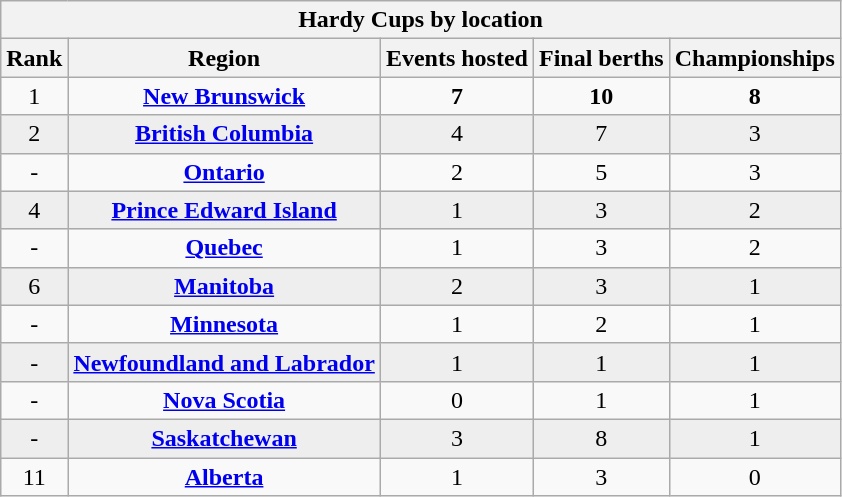<table cellpadding="10">
<tr align="left" style="vertical-align: top">
<td></td>
<td><br><table class="wikitable">
<tr>
<th colspan=5>Hardy Cups by location</th>
</tr>
<tr>
<th>Rank</th>
<th>Region</th>
<th>Events hosted</th>
<th>Final berths</th>
<th>Championships</th>
</tr>
<tr align="center">
<td>1</td>
<td><strong><a href='#'>New Brunswick</a></strong></td>
<td><strong>7</strong></td>
<td><strong>10</strong></td>
<td><strong>8</strong></td>
</tr>
<tr align="center" bgcolor="#eeeeee">
<td>2</td>
<td><strong><a href='#'>British Columbia</a></strong></td>
<td>4</td>
<td>7</td>
<td>3</td>
</tr>
<tr align="center">
<td>-</td>
<td><strong><a href='#'>Ontario</a></strong></td>
<td>2</td>
<td>5</td>
<td>3</td>
</tr>
<tr align="center" bgcolor="#eeeeee">
<td>4</td>
<td><strong><a href='#'>Prince Edward Island</a></strong></td>
<td>1</td>
<td>3</td>
<td>2</td>
</tr>
<tr align="center">
<td>-</td>
<td><strong><a href='#'>Quebec</a></strong></td>
<td>1</td>
<td>3</td>
<td>2</td>
</tr>
<tr align="center" bgcolor="#eeeeee">
<td>6</td>
<td><strong><a href='#'>Manitoba</a></strong></td>
<td>2</td>
<td>3</td>
<td>1</td>
</tr>
<tr align="center">
<td>-</td>
<td><strong><a href='#'>Minnesota</a></strong></td>
<td>1</td>
<td>2</td>
<td>1</td>
</tr>
<tr align="center" bgcolor="#eeeeee">
<td>-</td>
<td><strong><a href='#'>Newfoundland and Labrador</a></strong></td>
<td>1</td>
<td>1</td>
<td>1</td>
</tr>
<tr align="center">
<td>-</td>
<td><strong><a href='#'>Nova Scotia</a></strong></td>
<td>0</td>
<td>1</td>
<td>1</td>
</tr>
<tr align="center" bgcolor="#eeeeee">
<td>-</td>
<td><strong><a href='#'>Saskatchewan</a></strong></td>
<td>3</td>
<td>8</td>
<td>1</td>
</tr>
<tr align="center">
<td>11</td>
<td><strong><a href='#'>Alberta</a></strong></td>
<td>1</td>
<td>3</td>
<td>0</td>
</tr>
</table>
</td>
</tr>
</table>
